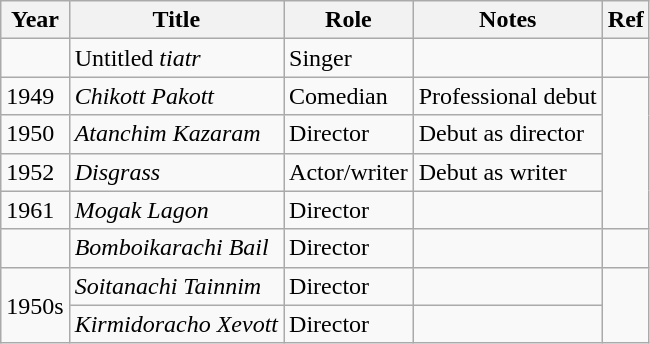<table class="wikitable sortable">
<tr>
<th>Year</th>
<th>Title</th>
<th>Role</th>
<th>Notes</th>
<th>Ref</th>
</tr>
<tr>
<td></td>
<td>Untitled <em>tiatr</em></td>
<td>Singer</td>
<td></td>
<td></td>
</tr>
<tr>
<td>1949</td>
<td><em>Chikott Pakott</em></td>
<td>Comedian</td>
<td>Professional debut</td>
<td rowspan="4"></td>
</tr>
<tr>
<td>1950</td>
<td><em>Atanchim Kazaram</em></td>
<td>Director</td>
<td>Debut as director</td>
</tr>
<tr>
<td>1952</td>
<td><em>Disgrass</em></td>
<td>Actor/writer</td>
<td>Debut as writer</td>
</tr>
<tr>
<td>1961</td>
<td><em>Mogak Lagon</em></td>
<td>Director</td>
<td></td>
</tr>
<tr>
<td></td>
<td><em>Bomboikarachi Bail</em></td>
<td>Director</td>
<td></td>
<td></td>
</tr>
<tr>
<td rowspan="2">1950s</td>
<td><em>Soitanachi Tainnim</em></td>
<td>Director</td>
<td></td>
<td rowspan="2"></td>
</tr>
<tr>
<td><em>Kirmidoracho Xevott</em></td>
<td>Director</td>
<td></td>
</tr>
</table>
